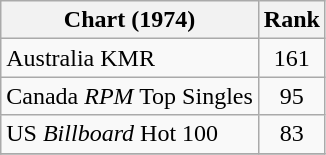<table class="wikitable sortable">
<tr>
<th align="left">Chart (1974)</th>
<th style="text-align:center;">Rank</th>
</tr>
<tr>
<td>Australia KMR</td>
<td style="text-align:center;">161</td>
</tr>
<tr>
<td>Canada <em>RPM</em> Top Singles</td>
<td style="text-align:center;">95</td>
</tr>
<tr>
<td>US <em>Billboard</em> Hot 100</td>
<td style="text-align:center;">83</td>
</tr>
<tr>
</tr>
</table>
